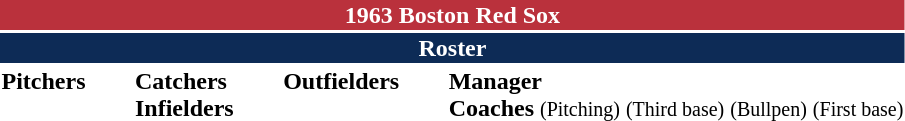<table class="toccolours" style="text-align: left;">
<tr>
<th colspan="10" style="background-color: #ba313c; color: white; text-align: center;">1963 Boston Red Sox</th>
</tr>
<tr>
<td colspan="10" style="background-color: #0d2b56; color: white; text-align: center;"><strong>Roster</strong></td>
</tr>
<tr>
<td valign="top"><strong>Pitchers</strong><br>














</td>
<td width="25px"></td>
<td valign="top"><strong>Catchers</strong><br>

<strong>Infielders</strong>







</td>
<td width="25px"></td>
<td valign="top"><strong>Outfielders</strong><br>



</td>
<td width="25px"></td>
<td valign="top"><strong>Manager</strong><br>
<strong>Coaches</strong>
 <small>(Pitching)</small>
 <small>(Third base)</small>
 <small>(Bullpen)</small>
 <small>(First base)</small></td>
</tr>
<tr>
</tr>
</table>
